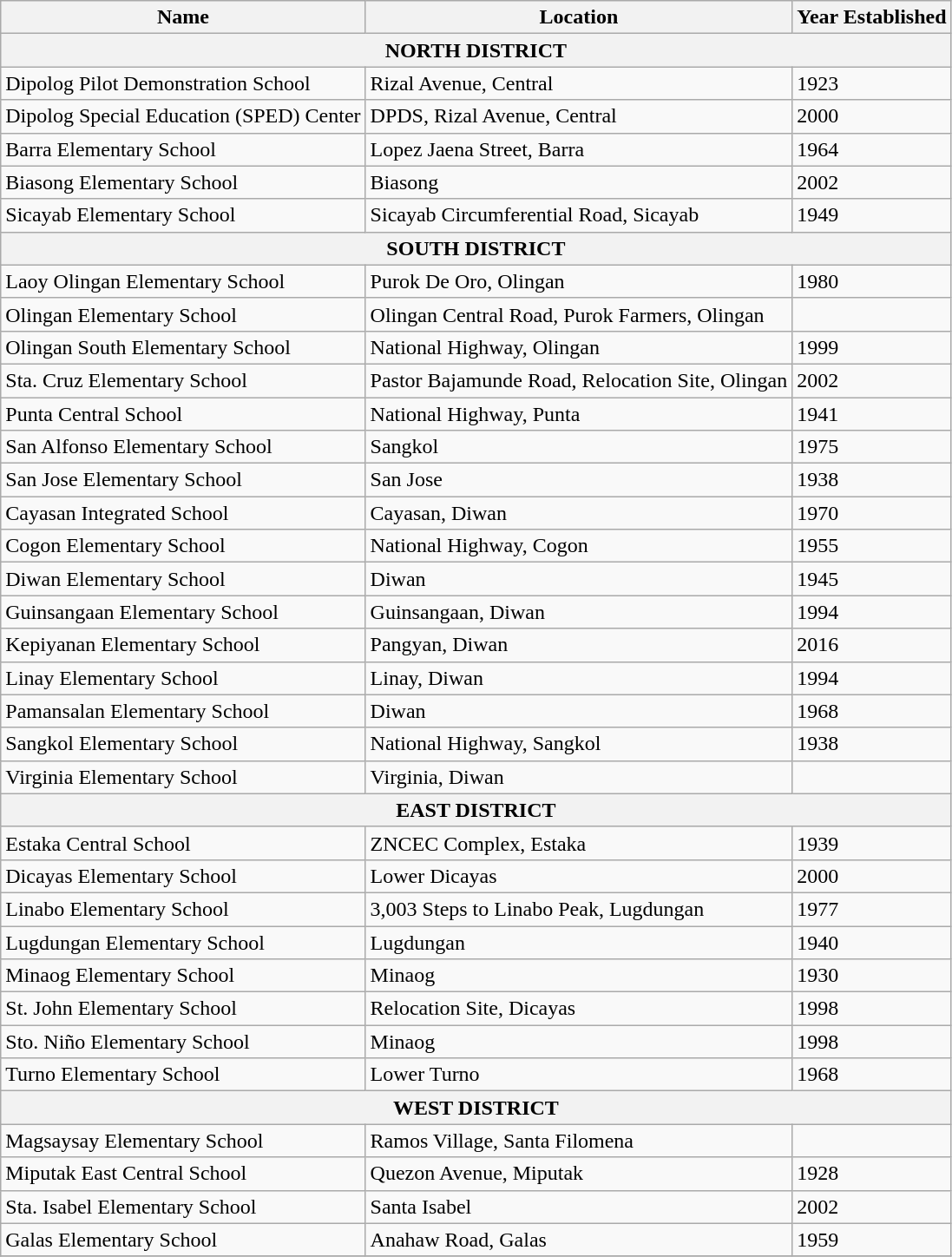<table class="wikitable">
<tr>
<th>Name</th>
<th>Location</th>
<th>Year Established</th>
</tr>
<tr>
<th colspan="3" scope="col">NORTH DISTRICT</th>
</tr>
<tr>
<td>Dipolog Pilot Demonstration School</td>
<td>Rizal Avenue, Central</td>
<td>1923</td>
</tr>
<tr>
<td>Dipolog Special Education (SPED) Center</td>
<td>DPDS, Rizal Avenue, Central</td>
<td>2000</td>
</tr>
<tr>
<td>Barra Elementary School</td>
<td>Lopez Jaena Street, Barra</td>
<td>1964</td>
</tr>
<tr>
<td>Biasong Elementary School</td>
<td>Biasong</td>
<td>2002</td>
</tr>
<tr>
<td>Sicayab Elementary School</td>
<td>Sicayab Circumferential Road, Sicayab</td>
<td>1949</td>
</tr>
<tr>
<th colspan="3" scope="col">SOUTH DISTRICT</th>
</tr>
<tr>
<td>Laoy Olingan Elementary School</td>
<td>Purok De Oro, Olingan</td>
<td>1980</td>
</tr>
<tr>
<td>Olingan Elementary School</td>
<td>Olingan Central Road, Purok Farmers, Olingan</td>
<td></td>
</tr>
<tr>
<td>Olingan South Elementary School</td>
<td>National Highway, Olingan</td>
<td>1999</td>
</tr>
<tr>
<td>Sta. Cruz Elementary School</td>
<td>Pastor Bajamunde Road, Relocation Site, Olingan</td>
<td>2002</td>
</tr>
<tr>
<td>Punta Central School</td>
<td>National Highway, Punta</td>
<td>1941</td>
</tr>
<tr>
<td>San Alfonso Elementary School</td>
<td>Sangkol</td>
<td>1975</td>
</tr>
<tr>
<td>San Jose Elementary School</td>
<td>San Jose</td>
<td>1938</td>
</tr>
<tr>
<td>Cayasan Integrated School</td>
<td>Cayasan, Diwan</td>
<td>1970</td>
</tr>
<tr>
<td>Cogon Elementary School</td>
<td>National Highway, Cogon</td>
<td>1955</td>
</tr>
<tr>
<td>Diwan Elementary School</td>
<td>Diwan</td>
<td>1945</td>
</tr>
<tr>
<td>Guinsangaan Elementary School</td>
<td>Guinsangaan, Diwan</td>
<td>1994</td>
</tr>
<tr>
<td>Kepiyanan Elementary School</td>
<td>Pangyan, Diwan</td>
<td>2016</td>
</tr>
<tr>
<td>Linay Elementary School</td>
<td>Linay, Diwan</td>
<td>1994</td>
</tr>
<tr>
<td>Pamansalan Elementary School</td>
<td>Diwan</td>
<td>1968</td>
</tr>
<tr>
<td>Sangkol Elementary School<br></td>
<td>National Highway, Sangkol</td>
<td>1938</td>
</tr>
<tr>
<td>Virginia Elementary School</td>
<td>Virginia, Diwan</td>
<td></td>
</tr>
<tr>
<th colspan="3" scope="col">EAST DISTRICT</th>
</tr>
<tr>
<td>Estaka Central School</td>
<td>ZNCEC Complex, Estaka</td>
<td>1939</td>
</tr>
<tr>
<td>Dicayas Elementary School</td>
<td>Lower Dicayas</td>
<td>2000</td>
</tr>
<tr>
<td>Linabo Elementary School</td>
<td>3,003 Steps to Linabo Peak, Lugdungan</td>
<td>1977</td>
</tr>
<tr>
<td>Lugdungan Elementary School</td>
<td>Lugdungan</td>
<td>1940</td>
</tr>
<tr>
<td>Minaog Elementary School</td>
<td>Minaog</td>
<td>1930</td>
</tr>
<tr>
<td>St. John Elementary School</td>
<td>Relocation Site, Dicayas</td>
<td>1998</td>
</tr>
<tr>
<td>Sto. Niño Elementary School</td>
<td>Minaog</td>
<td>1998</td>
</tr>
<tr>
<td>Turno Elementary School</td>
<td>Lower Turno</td>
<td>1968</td>
</tr>
<tr>
<th colspan="3" scope="col">WEST DISTRICT</th>
</tr>
<tr>
<td>Magsaysay Elementary School</td>
<td>Ramos Village, Santa Filomena</td>
<td></td>
</tr>
<tr>
<td>Miputak East Central School</td>
<td>Quezon Avenue, Miputak</td>
<td>1928</td>
</tr>
<tr>
<td>Sta. Isabel Elementary School</td>
<td>Santa Isabel</td>
<td>2002</td>
</tr>
<tr>
<td>Galas Elementary School</td>
<td>Anahaw Road, Galas</td>
<td>1959</td>
</tr>
<tr>
</tr>
</table>
